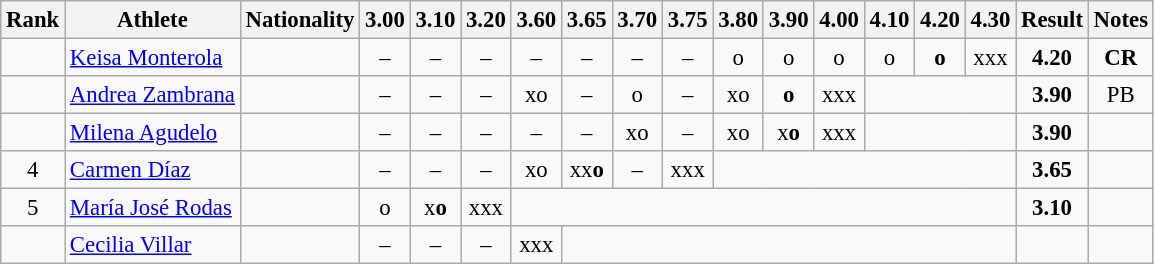<table class="wikitable sortable"  style="text-align:center; font-size:95%">
<tr>
<th>Rank</th>
<th>Athlete</th>
<th>Nationality</th>
<th>3.00</th>
<th>3.10</th>
<th>3.20</th>
<th>3.60</th>
<th>3.65</th>
<th>3.70</th>
<th>3.75</th>
<th>3.80</th>
<th>3.90</th>
<th>4.00</th>
<th>4.10</th>
<th>4.20</th>
<th>4.30</th>
<th>Result</th>
<th>Notes</th>
</tr>
<tr>
<td></td>
<td align="left"><a href='#'>Keisa Monterola</a></td>
<td align=left></td>
<td>–</td>
<td>–</td>
<td>–</td>
<td>–</td>
<td>–</td>
<td>–</td>
<td>–</td>
<td>o</td>
<td>o</td>
<td>o</td>
<td>o</td>
<td><strong>o</strong></td>
<td>xxx</td>
<td><strong>4.20</strong></td>
<td><strong>CR</strong></td>
</tr>
<tr>
<td></td>
<td align="left"><a href='#'>Andrea Zambrana</a></td>
<td align=left></td>
<td>–</td>
<td>–</td>
<td>–</td>
<td>xo</td>
<td>–</td>
<td>o</td>
<td>–</td>
<td>xo</td>
<td><strong>o</strong></td>
<td>xxx</td>
<td colspan=3></td>
<td><strong>3.90</strong></td>
<td>PB</td>
</tr>
<tr>
<td></td>
<td align="left"><a href='#'>Milena Agudelo</a></td>
<td align=left></td>
<td>–</td>
<td>–</td>
<td>–</td>
<td>–</td>
<td>–</td>
<td>xo</td>
<td>–</td>
<td>xo</td>
<td>x<strong>o</strong></td>
<td>xxx</td>
<td colspan=3></td>
<td><strong>3.90</strong></td>
<td></td>
</tr>
<tr>
<td>4</td>
<td align="left"><a href='#'>Carmen Díaz</a></td>
<td align=left></td>
<td>–</td>
<td>–</td>
<td>–</td>
<td>xo</td>
<td>xx<strong>o</strong></td>
<td>–</td>
<td>xxx</td>
<td colspan=6></td>
<td><strong>3.65</strong></td>
<td></td>
</tr>
<tr>
<td>5</td>
<td align="left"><a href='#'>María José Rodas</a></td>
<td align=left></td>
<td>o</td>
<td>x<strong>o</strong></td>
<td>xxx</td>
<td colspan=10></td>
<td><strong>3.10</strong></td>
<td></td>
</tr>
<tr>
<td></td>
<td align="left"><a href='#'>Cecilia Villar</a></td>
<td align=left></td>
<td>–</td>
<td>–</td>
<td>–</td>
<td>xxx</td>
<td colspan=9></td>
<td><strong></strong></td>
<td></td>
</tr>
</table>
